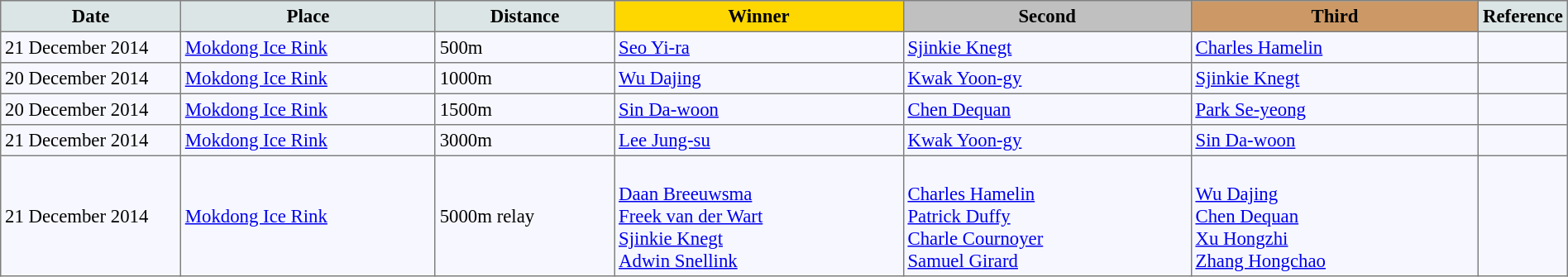<table bgcolor="#f7f8ff" cellpadding="3" cellspacing="0" border="1" style="font-size: 95%; border: gray solid 1px; border-collapse: collapse;">
<tr bgcolor="#CCCCCC">
<td align="center" bgcolor="#DCE5E5" width="150"><strong>Date</strong></td>
<td align="center" bgcolor="#DCE5E5" width="220"><strong>Place</strong></td>
<td align="center" bgcolor="#DCE5E5" width="150"><strong>Distance</strong></td>
<td align="center" bgcolor="gold" width="250"><strong>Winner</strong></td>
<td align="center" bgcolor="silver" width="250"><strong>Second</strong></td>
<td align="center" bgcolor="CC9966" width="250"><strong>Third</strong></td>
<td align="center" bgcolor="#DCE5E5" width="30"><strong>Reference</strong></td>
</tr>
<tr align="left">
<td>21 December 2014</td>
<td><a href='#'>Mokdong Ice Rink</a></td>
<td>500m</td>
<td> <a href='#'>Seo Yi-ra</a></td>
<td> <a href='#'>Sjinkie Knegt</a></td>
<td> <a href='#'>Charles Hamelin</a></td>
<td></td>
</tr>
<tr align="left">
<td>20 December 2014</td>
<td><a href='#'>Mokdong Ice Rink</a></td>
<td>1000m</td>
<td> <a href='#'>Wu Dajing</a></td>
<td> <a href='#'>Kwak Yoon-gy</a></td>
<td> <a href='#'>Sjinkie Knegt</a></td>
<td></td>
</tr>
<tr align="left">
<td>20 December 2014</td>
<td><a href='#'>Mokdong Ice Rink</a></td>
<td>1500m</td>
<td> <a href='#'>Sin Da-woon</a></td>
<td> <a href='#'>Chen Dequan</a></td>
<td> <a href='#'>Park Se-yeong</a></td>
<td></td>
</tr>
<tr align="left">
<td>21 December 2014</td>
<td><a href='#'>Mokdong Ice Rink</a></td>
<td>3000m</td>
<td> <a href='#'>Lee Jung-su</a></td>
<td> <a href='#'>Kwak Yoon-gy</a></td>
<td> <a href='#'>Sin Da-woon</a></td>
<td></td>
</tr>
<tr align="left">
<td>21 December 2014</td>
<td><a href='#'>Mokdong Ice Rink</a></td>
<td>5000m relay</td>
<td><br><a href='#'>Daan Breeuwsma</a><br><a href='#'>Freek van der Wart</a><br><a href='#'>Sjinkie Knegt</a><br><a href='#'>Adwin Snellink</a></td>
<td><br><a href='#'>Charles Hamelin</a><br><a href='#'>Patrick Duffy</a><br><a href='#'>Charle Cournoyer</a><br><a href='#'>Samuel Girard</a></td>
<td><br><a href='#'>Wu Dajing</a><br><a href='#'>Chen Dequan</a><br><a href='#'>Xu Hongzhi</a><br><a href='#'>Zhang Hongchao</a></td>
<td></td>
</tr>
</table>
